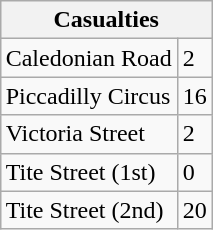<table class="wikitable" style="text-align:left; float:right;">
<tr>
<th colspan=2>Casualties</th>
</tr>
<tr>
<td>Caledonian Road</td>
<td>2</td>
</tr>
<tr>
<td>Piccadilly Circus</td>
<td>16</td>
</tr>
<tr>
<td>Victoria Street</td>
<td>2</td>
</tr>
<tr>
<td>Tite Street (1st)</td>
<td>0</td>
</tr>
<tr>
<td>Tite Street (2nd)</td>
<td>20</td>
</tr>
</table>
